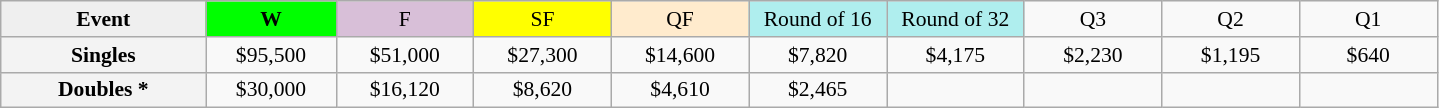<table class=wikitable style=font-size:90%;text-align:center>
<tr>
<td style="width:130px; background:#efefef;"><strong>Event</strong></td>
<td style="width:80px; background:lime;"><strong>W</strong></td>
<td style="width:85px; background:thistle;">F</td>
<td style="width:85px; background:#ff0;">SF</td>
<td style="width:85px; background:#ffebcd;">QF</td>
<td style="width:85px; background:#afeeee;">Round of 16</td>
<td style="width:85px; background:#afeeee;">Round of 32</td>
<td width=85>Q3</td>
<td width=85>Q2</td>
<td width=85>Q1</td>
</tr>
<tr>
<td style="background:#f3f3f3;"><strong>Singles</strong></td>
<td>$95,500</td>
<td>$51,000</td>
<td>$27,300</td>
<td>$14,600</td>
<td>$7,820</td>
<td>$4,175</td>
<td>$2,230</td>
<td>$1,195</td>
<td>$640</td>
</tr>
<tr>
<td style="background:#f3f3f3;"><strong>Doubles *</strong></td>
<td>$30,000</td>
<td>$16,120</td>
<td>$8,620</td>
<td>$4,610</td>
<td>$2,465</td>
<td></td>
<td></td>
<td></td>
<td></td>
</tr>
</table>
